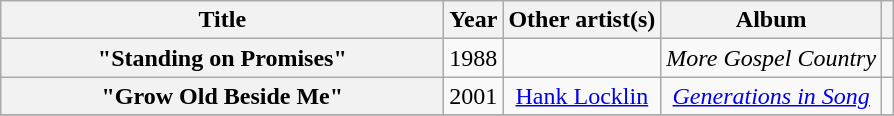<table class="wikitable plainrowheaders" style="text-align:center;" border="1">
<tr>
<th scope="col" style="width:18em;">Title</th>
<th scope="col">Year</th>
<th scope="col">Other artist(s)</th>
<th scope="col">Album</th>
<th scope="col"></th>
</tr>
<tr>
<th scope="row">"Standing on Promises"</th>
<td>1988</td>
<td></td>
<td><em>More Gospel Country</em></td>
<td></td>
</tr>
<tr>
<th scope="row">"Grow Old Beside Me"</th>
<td>2001</td>
<td><a href='#'>Hank Locklin</a></td>
<td><em><a href='#'>Generations in Song</a></em></td>
<td></td>
</tr>
<tr>
</tr>
</table>
